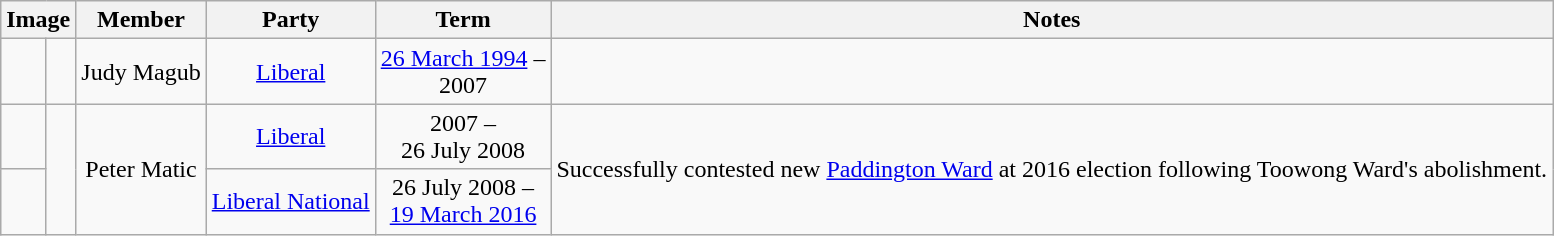<table class="wikitable" style="text-align:center">
<tr>
<th colspan=2>Image</th>
<th>Member</th>
<th>Party</th>
<th>Term</th>
<th>Notes</th>
</tr>
<tr>
<td> </td>
<td></td>
<td>Judy Magub</td>
<td><a href='#'>Liberal</a></td>
<td><a href='#'>26 March 1994</a> –<br> 2007</td>
<td></td>
</tr>
<tr>
<td> </td>
<td rowspan="2"></td>
<td rowspan="2">Peter Matic</td>
<td><a href='#'>Liberal</a></td>
<td>2007 –<br> 26 July 2008</td>
<td rowspan="2">Successfully contested new <a href='#'>Paddington Ward</a> at 2016 election following Toowong Ward's abolishment.</td>
</tr>
<tr>
<td> </td>
<td><a href='#'>Liberal National</a></td>
<td>26 July 2008 –<br> <a href='#'>19 March 2016</a></td>
</tr>
</table>
